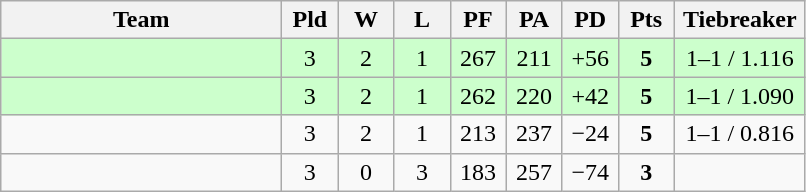<table class=wikitable style="text-align:center">
<tr>
<th width=180>Team</th>
<th width=30>Pld</th>
<th width=30>W</th>
<th width=30>L</th>
<th width=30>PF</th>
<th width=30>PA</th>
<th width=30>PD</th>
<th width=30>Pts</th>
<th width=80>Tiebreaker</th>
</tr>
<tr bgcolor=#ccffcc>
<td align=left></td>
<td>3</td>
<td>2</td>
<td>1</td>
<td>267</td>
<td>211</td>
<td>+56</td>
<td><strong>5</strong></td>
<td>1–1 / 1.116</td>
</tr>
<tr bgcolor=#ccffcc>
<td align=left></td>
<td>3</td>
<td>2</td>
<td>1</td>
<td>262</td>
<td>220</td>
<td>+42</td>
<td><strong>5</strong></td>
<td>1–1 / 1.090</td>
</tr>
<tr>
<td align=left></td>
<td>3</td>
<td>2</td>
<td>1</td>
<td>213</td>
<td>237</td>
<td>−24</td>
<td><strong>5</strong></td>
<td>1–1 / 0.816</td>
</tr>
<tr>
<td align=left></td>
<td>3</td>
<td>0</td>
<td>3</td>
<td>183</td>
<td>257</td>
<td>−74</td>
<td><strong>3</strong></td>
<td></td>
</tr>
</table>
